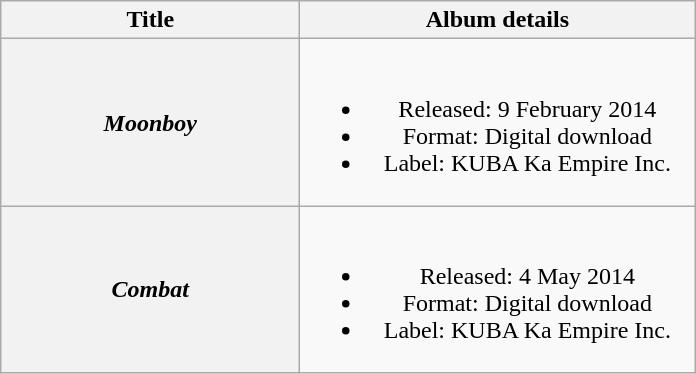<table class="wikitable plainrowheaders" style="text-align:center;">
<tr>
<th scope="col" style="width:12em;">Title</th>
<th scope="col" style="width:16em;">Album details</th>
</tr>
<tr>
<th scope="row"><em>Moonboy</em></th>
<td><br><ul><li>Released: 9 February 2014</li><li>Format: Digital download</li><li>Label: KUBA Ka Empire Inc.</li></ul></td>
</tr>
<tr>
<th scope="row"><em>Combat</em></th>
<td><br><ul><li>Released: 4 May 2014</li><li>Format: Digital download</li><li>Label: KUBA Ka Empire Inc.</li></ul></td>
</tr>
</table>
